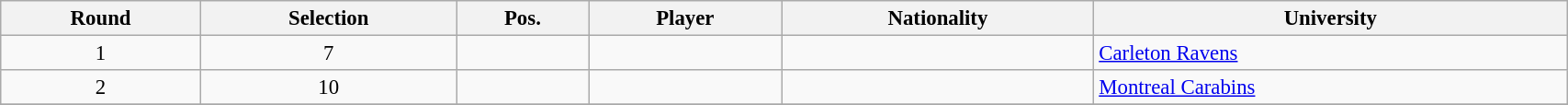<table class="wikitable sortable" style="width:90%; text-align:center; font-size:95%; text-align:left;">
<tr>
<th>Round</th>
<th>Selection</th>
<th>Pos.</th>
<th>Player</th>
<th>Nationality</th>
<th>University</th>
</tr>
<tr>
<td align=center>1</td>
<td align=center>7</td>
<td align=center></td>
<td></td>
<td></td>
<td><a href='#'>Carleton Ravens</a></td>
</tr>
<tr>
<td align=center>2</td>
<td align=center>10</td>
<td align=center></td>
<td></td>
<td></td>
<td><a href='#'>Montreal Carabins</a></td>
</tr>
<tr>
</tr>
</table>
